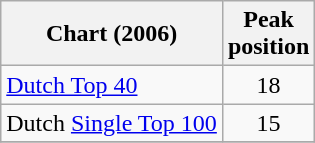<table class="wikitable">
<tr>
<th align="left">Chart (2006)</th>
<th align="left">Peak<br>position</th>
</tr>
<tr>
<td align="left"><a href='#'>Dutch Top 40</a></td>
<td align="center">18</td>
</tr>
<tr>
<td align="left">Dutch <a href='#'>Single Top 100</a></td>
<td align="center">15</td>
</tr>
<tr>
</tr>
</table>
